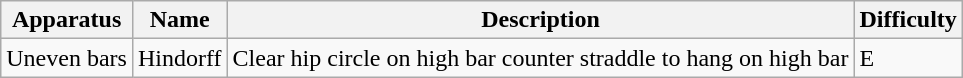<table class="wikitable">
<tr>
<th>Apparatus</th>
<th>Name</th>
<th>Description</th>
<th>Difficulty</th>
</tr>
<tr>
<td>Uneven bars</td>
<td>Hindorff</td>
<td>Clear hip circle on high bar counter straddle to hang on high bar</td>
<td>E</td>
</tr>
</table>
